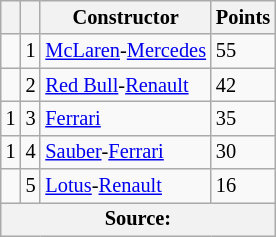<table class="wikitable" style="font-size: 85%;">
<tr>
<th></th>
<th></th>
<th>Constructor</th>
<th>Points</th>
</tr>
<tr>
<td align="left"></td>
<td align="center">1</td>
<td> <a href='#'>McLaren</a>-<a href='#'>Mercedes</a></td>
<td align="left">55</td>
</tr>
<tr>
<td align="left"></td>
<td align="center">2</td>
<td> <a href='#'>Red Bull</a>-<a href='#'>Renault</a></td>
<td align="left">42</td>
</tr>
<tr>
<td align="left"> 1</td>
<td align="center">3</td>
<td> <a href='#'>Ferrari</a></td>
<td align="left">35</td>
</tr>
<tr>
<td align="left"> 1</td>
<td align="center">4</td>
<td> <a href='#'>Sauber</a>-<a href='#'>Ferrari</a></td>
<td align="left">30</td>
</tr>
<tr>
<td align="left"></td>
<td align="center">5</td>
<td> <a href='#'>Lotus</a>-<a href='#'>Renault</a></td>
<td align="left">16</td>
</tr>
<tr>
<th colspan=4>Source: </th>
</tr>
</table>
